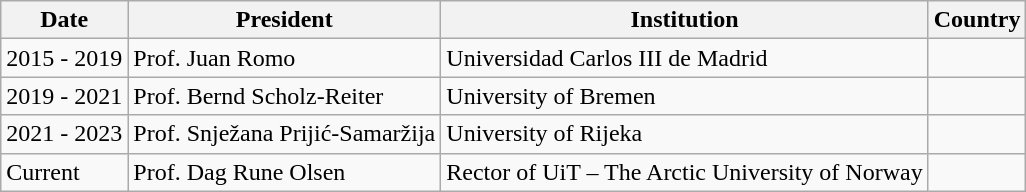<table class="wikitable">
<tr>
<th>Date</th>
<th>President</th>
<th>Institution</th>
<th>Country</th>
</tr>
<tr>
<td>2015 - 2019</td>
<td>Prof. Juan Romo</td>
<td>Universidad Carlos III de Madrid</td>
<td></td>
</tr>
<tr>
<td>2019 - 2021</td>
<td>Prof. Bernd Scholz-Reiter</td>
<td>University of Bremen</td>
<td></td>
</tr>
<tr>
<td>2021 - 2023</td>
<td>Prof. Snježana Prijić-Samaržija</td>
<td>University of Rijeka</td>
<td></td>
</tr>
<tr>
<td>Current</td>
<td>Prof. Dag Rune Olsen</td>
<td>Rector of UiT – The Arctic University of Norway</td>
<td></td>
</tr>
</table>
